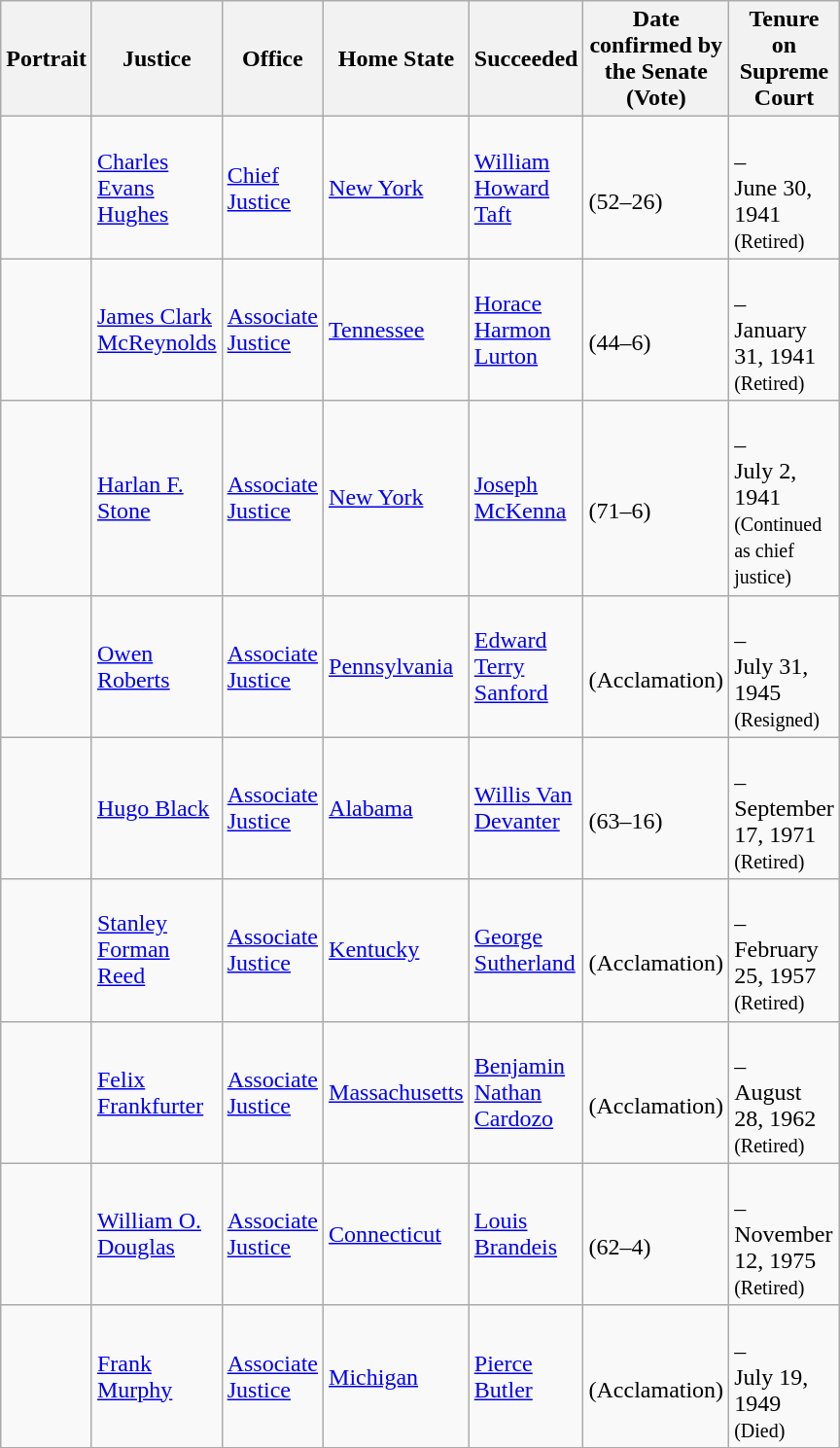<table class="wikitable sortable">
<tr>
<th scope="col" style="width: 10px;">Portrait</th>
<th scope="col" style="width: 10px;">Justice</th>
<th scope="col" style="width: 10px;">Office</th>
<th scope="col" style="width: 10px;">Home State</th>
<th scope="col" style="width: 10px;">Succeeded</th>
<th scope="col" style="width: 10px;">Date confirmed by the Senate<br>(Vote)</th>
<th scope="col" style="width: 10px;">Tenure on Supreme Court</th>
</tr>
<tr>
<td></td>
<td><a href='#'>Charles Evans Hughes</a></td>
<td><a href='#'>Chief Justice</a></td>
<td><a href='#'>New York</a></td>
<td><a href='#'>William Howard Taft</a></td>
<td><br>(52–26)</td>
<td><br>–<br>June 30, 1941<br><small>(Retired)</small></td>
</tr>
<tr>
<td></td>
<td><a href='#'>James Clark McReynolds</a></td>
<td><a href='#'>Associate Justice</a></td>
<td><a href='#'>Tennessee</a></td>
<td><a href='#'>Horace Harmon Lurton</a></td>
<td><br>(44–6)</td>
<td><br>–<br>January 31, 1941<br><small>(Retired)</small></td>
</tr>
<tr>
<td></td>
<td><a href='#'>Harlan F. Stone</a></td>
<td><a href='#'>Associate Justice</a></td>
<td><a href='#'>New York</a></td>
<td><a href='#'>Joseph McKenna</a></td>
<td><br>(71–6)</td>
<td><br>–<br>July 2, 1941<br><small>(Continued as chief justice)</small></td>
</tr>
<tr>
<td></td>
<td><a href='#'>Owen Roberts</a></td>
<td><a href='#'>Associate Justice</a></td>
<td><a href='#'>Pennsylvania</a></td>
<td><a href='#'>Edward Terry Sanford</a></td>
<td><br>(Acclamation)</td>
<td><br>–<br>July 31, 1945<br><small>(Resigned)</small></td>
</tr>
<tr>
<td></td>
<td><a href='#'>Hugo Black</a></td>
<td><a href='#'>Associate Justice</a></td>
<td><a href='#'>Alabama</a></td>
<td><a href='#'>Willis Van Devanter</a></td>
<td><br>(63–16)</td>
<td><br>–<br>September 17, 1971<br><small>(Retired)</small></td>
</tr>
<tr>
<td></td>
<td><a href='#'>Stanley Forman Reed</a></td>
<td><a href='#'>Associate Justice</a></td>
<td><a href='#'>Kentucky</a></td>
<td><a href='#'>George Sutherland</a></td>
<td><br>(Acclamation)</td>
<td><br>–<br>February 25, 1957<br><small>(Retired)</small></td>
</tr>
<tr>
<td></td>
<td><a href='#'>Felix Frankfurter</a></td>
<td><a href='#'>Associate Justice</a></td>
<td><a href='#'>Massachusetts</a></td>
<td><a href='#'>Benjamin Nathan Cardozo</a></td>
<td><br>(Acclamation)</td>
<td><br>–<br>August 28, 1962<br><small>(Retired)</small></td>
</tr>
<tr>
<td></td>
<td><a href='#'>William O. Douglas</a></td>
<td><a href='#'>Associate Justice</a></td>
<td><a href='#'>Connecticut</a></td>
<td><a href='#'>Louis Brandeis</a></td>
<td><br>(62–4)</td>
<td><br>–<br>November 12, 1975<br><small>(Retired)</small></td>
</tr>
<tr>
<td></td>
<td><a href='#'>Frank Murphy</a></td>
<td><a href='#'>Associate Justice</a></td>
<td><a href='#'>Michigan</a></td>
<td><a href='#'>Pierce Butler</a></td>
<td><br>(Acclamation)</td>
<td><br>–<br>July 19, 1949<br><small>(Died)</small></td>
</tr>
<tr>
</tr>
</table>
